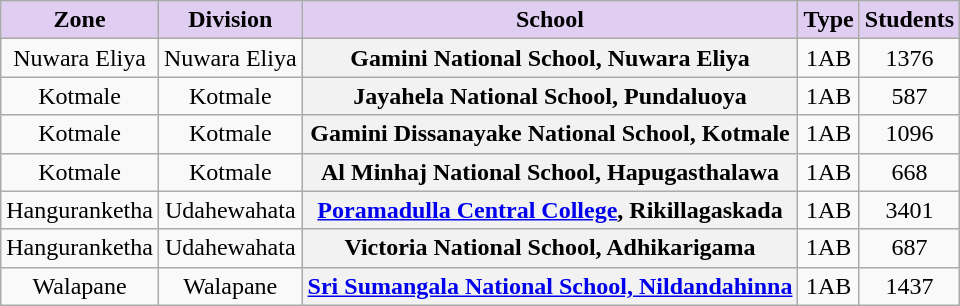<table class="wikitable sortable" style="text-align:center; font-size:100%">
<tr valign="bottom">
<th style="background-color:#E0CEF2;">Zone</th>
<th style="background-color:#E0CEF2;">Division</th>
<th style="background-color:#E0CEF2;">School</th>
<th style="background-color:#E0CEF2;">Type</th>
<th style="background-color:#E0CEF2;">Students</th>
</tr>
<tr>
<td>Nuwara Eliya</td>
<td>Nuwara Eliya</td>
<th>Gamini National School, Nuwara Eliya</th>
<td>1AB</td>
<td>1376</td>
</tr>
<tr>
<td>Kotmale</td>
<td>Kotmale</td>
<th>Jayahela National School, Pundaluoya</th>
<td>1AB</td>
<td>587</td>
</tr>
<tr>
<td>Kotmale</td>
<td>Kotmale</td>
<th>Gamini Dissanayake National School, Kotmale</th>
<td>1AB</td>
<td>1096</td>
</tr>
<tr>
<td>Kotmale</td>
<td>Kotmale</td>
<th>Al Minhaj National School, Hapugasthalawa</th>
<td>1AB</td>
<td>668</td>
</tr>
<tr>
<td>Hanguranketha</td>
<td>Udahewahata</td>
<th><a href='#'>Poramadulla Central College</a>, Rikillagaskada</th>
<td>1AB</td>
<td>3401</td>
</tr>
<tr>
<td>Hanguranketha</td>
<td>Udahewahata</td>
<th>Victoria National School, Adhikarigama</th>
<td>1AB</td>
<td>687</td>
</tr>
<tr>
<td>Walapane</td>
<td>Walapane</td>
<th><a href='#'>Sri Sumangala National School, Nildandahinna</a></th>
<td>1AB</td>
<td>1437</td>
</tr>
</table>
